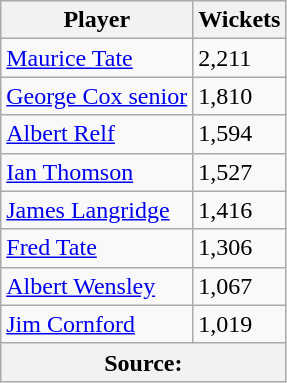<table class="wikitable">
<tr>
<th>Player</th>
<th>Wickets</th>
</tr>
<tr>
<td><a href='#'>Maurice Tate</a></td>
<td>2,211</td>
</tr>
<tr>
<td><a href='#'>George Cox senior</a></td>
<td>1,810</td>
</tr>
<tr>
<td><a href='#'>Albert Relf</a></td>
<td>1,594</td>
</tr>
<tr>
<td><a href='#'>Ian Thomson</a></td>
<td>1,527</td>
</tr>
<tr>
<td><a href='#'>James Langridge</a></td>
<td>1,416</td>
</tr>
<tr>
<td><a href='#'>Fred Tate</a></td>
<td>1,306</td>
</tr>
<tr>
<td><a href='#'>Albert Wensley</a></td>
<td>1,067</td>
</tr>
<tr>
<td><a href='#'>Jim Cornford</a></td>
<td>1,019</td>
</tr>
<tr>
<th colspan=2>Source:</th>
</tr>
</table>
